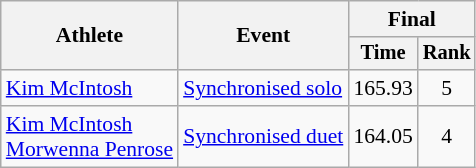<table class=wikitable style=font-size:90%>
<tr>
<th rowspan=2>Athlete</th>
<th rowspan=2>Event</th>
<th colspan=2>Final</th>
</tr>
<tr style=font-size:95%>
<th>Time</th>
<th>Rank</th>
</tr>
<tr align=center>
<td align=left><a href='#'>Kim McIntosh</a></td>
<td align=left><a href='#'>Synchronised solo</a></td>
<td>165.93</td>
<td>5</td>
</tr>
<tr align=center>
<td align=left><a href='#'>Kim McIntosh</a><br><a href='#'>Morwenna Penrose</a></td>
<td align=left><a href='#'>Synchronised duet</a></td>
<td>164.05</td>
<td>4</td>
</tr>
</table>
